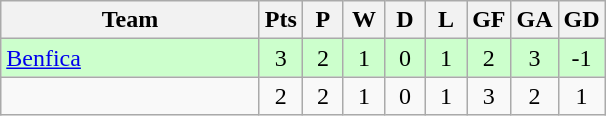<table class="wikitable" style="text-align: center;">
<tr>
<th width="165">Team</th>
<th width="20">Pts</th>
<th width="20">P</th>
<th width="20">W</th>
<th width="20">D</th>
<th width="20">L</th>
<th width="20">GF</th>
<th width="20">GA</th>
<th width="20">GD</th>
</tr>
<tr bgcolor=ccffcc>
<td style="text-align:left;"> <a href='#'>Benfica</a></td>
<td>3</td>
<td>2</td>
<td>1</td>
<td>0</td>
<td>1</td>
<td>2</td>
<td>3</td>
<td>-1</td>
</tr>
<tr>
<td></td>
<td>2</td>
<td>2</td>
<td>1</td>
<td>0</td>
<td>1</td>
<td>3</td>
<td>2</td>
<td>1</td>
</tr>
</table>
